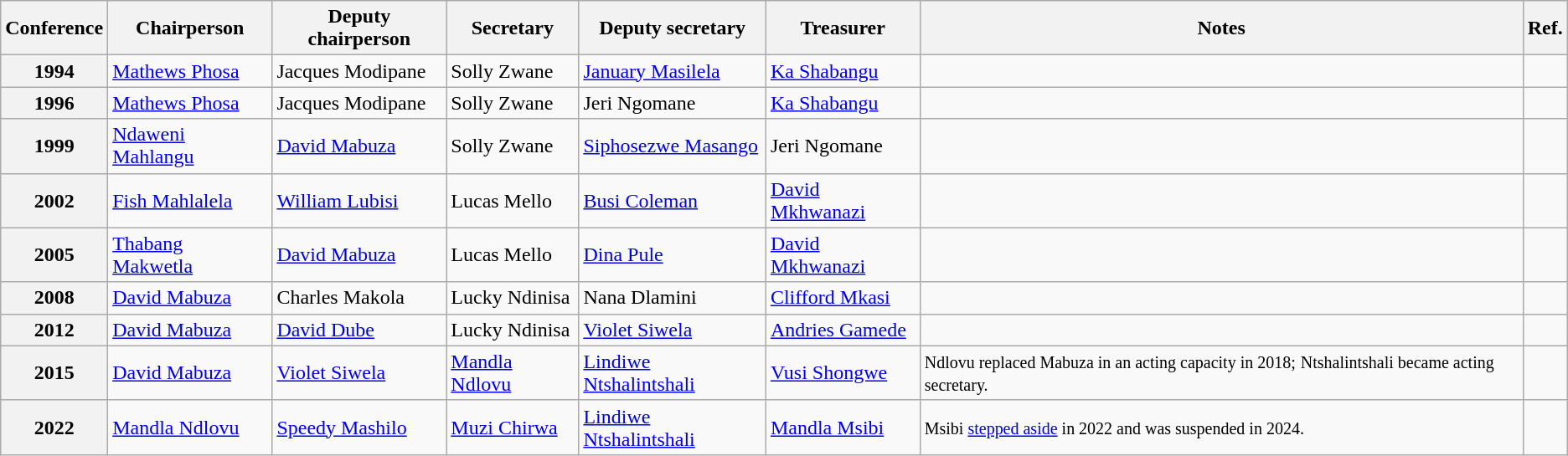<table class="wikitable">
<tr>
<th>Conference</th>
<th>Chairperson</th>
<th>Deputy chairperson</th>
<th>Secretary</th>
<th>Deputy secretary</th>
<th>Treasurer</th>
<th>Notes</th>
<th>Ref.</th>
</tr>
<tr>
<th>1994</th>
<td><a href='#'>Mathews Phosa</a></td>
<td>Jacques Modipane</td>
<td>Solly Zwane</td>
<td><a href='#'>January Masilela</a></td>
<td><a href='#'>Ka Shabangu</a></td>
<td></td>
<td></td>
</tr>
<tr>
<th>1996</th>
<td><a href='#'>Mathews Phosa</a></td>
<td>Jacques Modipane</td>
<td>Solly Zwane</td>
<td>Jeri Ngomane</td>
<td><a href='#'>Ka Shabangu</a></td>
<td></td>
<td></td>
</tr>
<tr>
<th>1999</th>
<td><a href='#'>Ndaweni Mahlangu</a></td>
<td><a href='#'>David Mabuza</a></td>
<td>Solly Zwane</td>
<td><a href='#'>Siphosezwe Masango</a></td>
<td>Jeri Ngomane</td>
<td></td>
<td></td>
</tr>
<tr>
<th>2002</th>
<td><a href='#'>Fish Mahlalela</a></td>
<td><a href='#'>William Lubisi</a></td>
<td>Lucas Mello</td>
<td><a href='#'>Busi Coleman</a></td>
<td><a href='#'>David Mkhwanazi</a></td>
<td></td>
<td></td>
</tr>
<tr>
<th>2005</th>
<td><a href='#'>Thabang Makwetla</a></td>
<td><a href='#'>David Mabuza</a></td>
<td>Lucas Mello</td>
<td><a href='#'>Dina Pule</a></td>
<td><a href='#'>David Mkhwanazi</a></td>
<td></td>
<td></td>
</tr>
<tr>
<th>2008</th>
<td><a href='#'>David Mabuza</a></td>
<td>Charles Makola</td>
<td>Lucky Ndinisa</td>
<td>Nana Dlamini</td>
<td><a href='#'>Clifford Mkasi</a></td>
<td></td>
<td></td>
</tr>
<tr>
<th>2012</th>
<td><a href='#'>David Mabuza</a></td>
<td><a href='#'>David Dube</a></td>
<td>Lucky Ndinisa</td>
<td><a href='#'>Violet Siwela</a></td>
<td><a href='#'>Andries Gamede</a></td>
<td></td>
<td></td>
</tr>
<tr>
<th>2015</th>
<td><a href='#'>David Mabuza</a></td>
<td><a href='#'>Violet Siwela</a></td>
<td><a href='#'>Mandla Ndlovu</a></td>
<td><a href='#'>Lindiwe Ntshalintshali</a></td>
<td><a href='#'>Vusi Shongwe</a></td>
<td><small>Ndlovu replaced Mabuza in an acting capacity in 2018;</small> <small>Ntshalintshali became acting secretary.</small></td>
<td></td>
</tr>
<tr>
<th>2022</th>
<td><a href='#'>Mandla Ndlovu</a></td>
<td><a href='#'>Speedy Mashilo</a></td>
<td><a href='#'>Muzi Chirwa</a></td>
<td><a href='#'>Lindiwe Ntshalintshali</a></td>
<td><a href='#'>Mandla Msibi</a></td>
<td><small>Msibi <a href='#'>stepped aside</a> in 2022 and was suspended in 2024.</small></td>
<td></td>
</tr>
</table>
